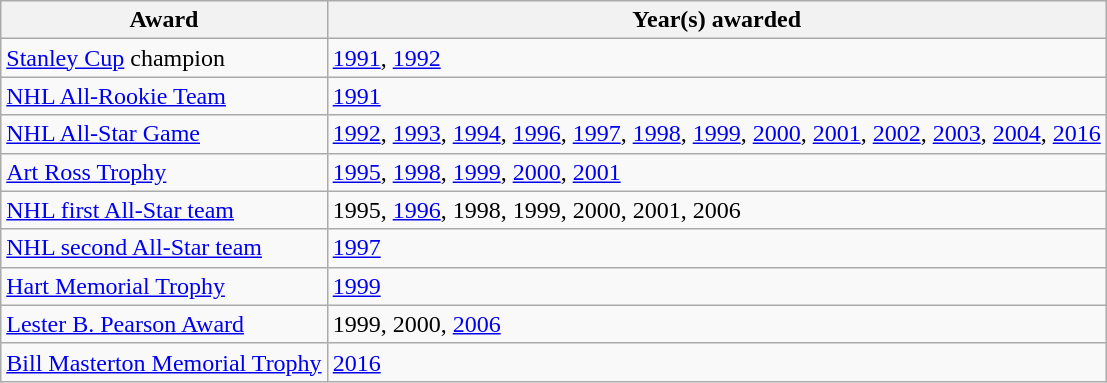<table class="wikitable">
<tr>
<th>Award</th>
<th>Year(s) awarded</th>
</tr>
<tr>
<td><a href='#'>Stanley Cup</a> champion</td>
<td><a href='#'>1991</a>, <a href='#'>1992</a></td>
</tr>
<tr>
<td><a href='#'>NHL All-Rookie Team</a></td>
<td><a href='#'>1991</a></td>
</tr>
<tr>
<td><a href='#'>NHL All-Star Game</a></td>
<td><a href='#'>1992</a>, <a href='#'>1993</a>, <a href='#'>1994</a>, <a href='#'>1996</a>, <a href='#'>1997</a>, <a href='#'>1998</a>, <a href='#'>1999</a>, <a href='#'>2000</a>, <a href='#'>2001</a>, <a href='#'>2002</a>, <a href='#'>2003</a>, <a href='#'>2004</a>, <a href='#'>2016</a></td>
</tr>
<tr>
<td><a href='#'>Art Ross Trophy</a></td>
<td><a href='#'>1995</a>, <a href='#'>1998</a>, <a href='#'>1999</a>, <a href='#'>2000</a>, <a href='#'>2001</a></td>
</tr>
<tr>
<td><a href='#'>NHL first All-Star team</a></td>
<td>1995, <a href='#'>1996</a>, 1998, 1999, 2000, 2001, 2006</td>
</tr>
<tr>
<td><a href='#'>NHL second All-Star team</a></td>
<td><a href='#'>1997</a></td>
</tr>
<tr>
<td><a href='#'>Hart Memorial Trophy</a></td>
<td><a href='#'>1999</a></td>
</tr>
<tr>
<td><a href='#'>Lester B. Pearson Award</a></td>
<td>1999, 2000, <a href='#'>2006</a></td>
</tr>
<tr>
<td><a href='#'>Bill Masterton Memorial Trophy</a></td>
<td><a href='#'>2016</a></td>
</tr>
</table>
